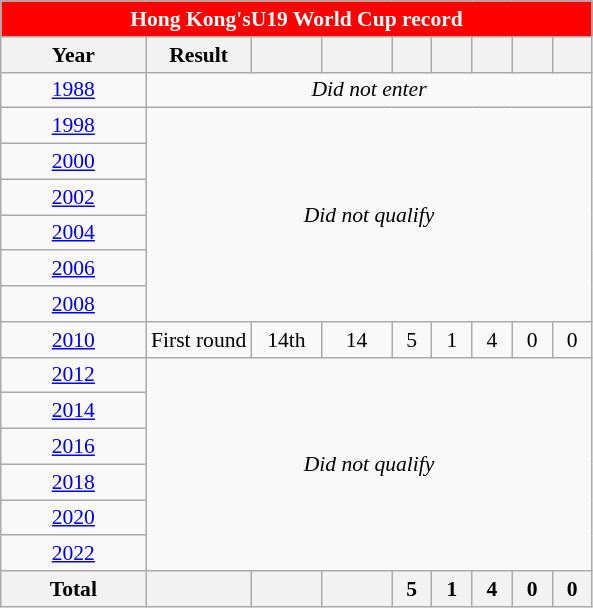<table class="wikitable" style="font-size:90%; text-align:center;">
<tr>
<th style="color:white; background:red;" colspan=9>Hong Kong'sU19 World Cup record</th>
</tr>
<tr>
<th width="90">Year</th>
<th>Result</th>
<th width="40"></th>
<th width="40"></th>
<th width="20"></th>
<th width="20"></th>
<th width="20"></th>
<th width="20"></th>
<th width="20"></th>
</tr>
<tr>
<td> <a href='#'>1988</a></td>
<td colspan=8><em>Did not enter</em></td>
</tr>
<tr>
<td> <a href='#'>1998</a></td>
<td colspan=8 rowspan=6><em>Did not qualify</em></td>
</tr>
<tr>
<td> <a href='#'>2000</a></td>
</tr>
<tr>
<td> <a href='#'>2002</a></td>
</tr>
<tr>
<td> <a href='#'>2004</a></td>
</tr>
<tr>
<td> <a href='#'>2006</a></td>
</tr>
<tr>
<td> <a href='#'>2008</a></td>
</tr>
<tr>
<td> <a href='#'>2010</a></td>
<td>First round</td>
<td>14th</td>
<td>14</td>
<td>5</td>
<td>1</td>
<td>4</td>
<td>0</td>
<td>0</td>
</tr>
<tr>
<td> <a href='#'>2012</a></td>
<td colspan=8 rowspan=6><em>Did not qualify</em></td>
</tr>
<tr>
<td> <a href='#'>2014</a></td>
</tr>
<tr>
<td> <a href='#'>2016</a></td>
</tr>
<tr>
<td> <a href='#'>2018</a></td>
</tr>
<tr>
<td> <a href='#'>2020</a></td>
</tr>
<tr>
<td> <a href='#'>2022</a></td>
</tr>
<tr>
<th>Total</th>
<th></th>
<th></th>
<th></th>
<th>5</th>
<th>1</th>
<th>4</th>
<th>0</th>
<th>0</th>
</tr>
</table>
